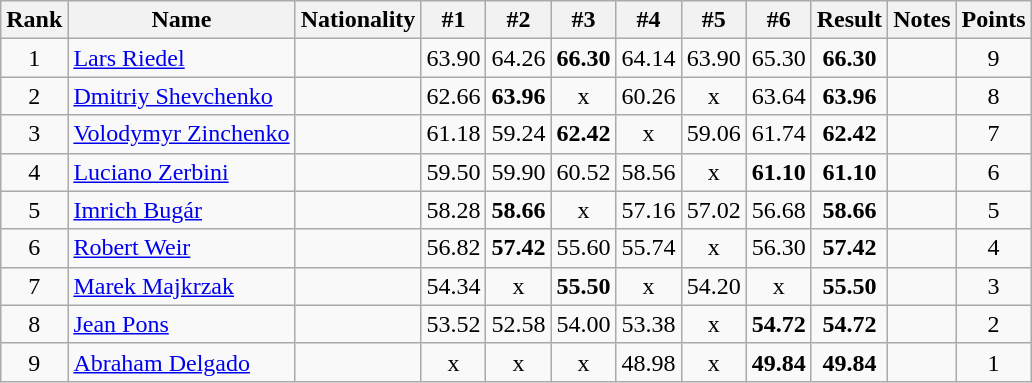<table class="wikitable sortable" style="text-align:center">
<tr>
<th>Rank</th>
<th>Name</th>
<th>Nationality</th>
<th>#1</th>
<th>#2</th>
<th>#3</th>
<th>#4</th>
<th>#5</th>
<th>#6</th>
<th>Result</th>
<th>Notes</th>
<th>Points</th>
</tr>
<tr>
<td>1</td>
<td align=left><a href='#'>Lars Riedel</a></td>
<td align=left></td>
<td>63.90</td>
<td>64.26</td>
<td><strong>66.30</strong></td>
<td>64.14</td>
<td>63.90</td>
<td>65.30</td>
<td><strong>66.30</strong></td>
<td></td>
<td>9</td>
</tr>
<tr>
<td>2</td>
<td align=left><a href='#'>Dmitriy Shevchenko</a></td>
<td align=left></td>
<td>62.66</td>
<td><strong>63.96</strong></td>
<td>x</td>
<td>60.26</td>
<td>x</td>
<td>63.64</td>
<td><strong>63.96</strong></td>
<td></td>
<td>8</td>
</tr>
<tr>
<td>3</td>
<td align=left><a href='#'>Volodymyr Zinchenko</a></td>
<td align=left></td>
<td>61.18</td>
<td>59.24</td>
<td><strong>62.42</strong></td>
<td>x</td>
<td>59.06</td>
<td>61.74</td>
<td><strong>62.42</strong></td>
<td></td>
<td>7</td>
</tr>
<tr>
<td>4</td>
<td align=left><a href='#'>Luciano Zerbini</a></td>
<td align=left></td>
<td>59.50</td>
<td>59.90</td>
<td>60.52</td>
<td>58.56</td>
<td>x</td>
<td><strong>61.10</strong></td>
<td><strong>61.10</strong></td>
<td></td>
<td>6</td>
</tr>
<tr>
<td>5</td>
<td align=left><a href='#'>Imrich Bugár</a></td>
<td align=left></td>
<td>58.28</td>
<td><strong>58.66</strong></td>
<td>x</td>
<td>57.16</td>
<td>57.02</td>
<td>56.68</td>
<td><strong>58.66</strong></td>
<td></td>
<td>5</td>
</tr>
<tr>
<td>6</td>
<td align=left><a href='#'>Robert Weir</a></td>
<td align=left></td>
<td>56.82</td>
<td><strong>57.42</strong></td>
<td>55.60</td>
<td>55.74</td>
<td>x</td>
<td>56.30</td>
<td><strong>57.42</strong></td>
<td></td>
<td>4</td>
</tr>
<tr>
<td>7</td>
<td align=left><a href='#'>Marek Majkrzak</a></td>
<td align=left></td>
<td>54.34</td>
<td>x</td>
<td><strong>55.50</strong></td>
<td>x</td>
<td>54.20</td>
<td>x</td>
<td><strong>55.50</strong></td>
<td></td>
<td>3</td>
</tr>
<tr>
<td>8</td>
<td align=left><a href='#'>Jean Pons</a></td>
<td align=left></td>
<td>53.52</td>
<td>52.58</td>
<td>54.00</td>
<td>53.38</td>
<td>x</td>
<td><strong>54.72</strong></td>
<td><strong>54.72</strong></td>
<td></td>
<td>2</td>
</tr>
<tr>
<td>9</td>
<td align=left><a href='#'>Abraham Delgado</a></td>
<td align=left></td>
<td>x</td>
<td>x</td>
<td>x</td>
<td>48.98</td>
<td>x</td>
<td><strong>49.84</strong></td>
<td><strong>49.84</strong></td>
<td></td>
<td>1</td>
</tr>
</table>
